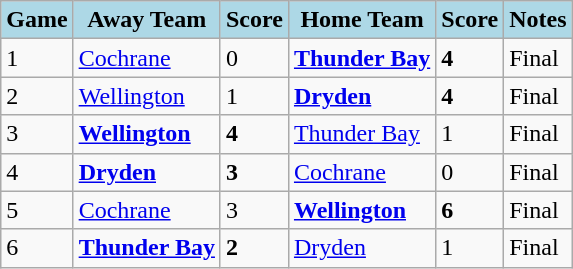<table class="wikitable">
<tr>
<th style="background:lightblue;">Game</th>
<th style="background:lightblue;">Away Team</th>
<th style="background:lightblue;">Score</th>
<th style="background:lightblue;">Home Team</th>
<th style="background:lightblue;">Score</th>
<th style="background:lightblue;">Notes</th>
</tr>
<tr>
<td>1</td>
<td><a href='#'>Cochrane</a></td>
<td>0</td>
<td><strong><a href='#'>Thunder Bay</a></strong></td>
<td><strong>4</strong></td>
<td>Final</td>
</tr>
<tr>
<td>2</td>
<td><a href='#'>Wellington</a></td>
<td>1</td>
<td><strong><a href='#'>Dryden</a></strong></td>
<td><strong>4</strong></td>
<td>Final</td>
</tr>
<tr>
<td>3</td>
<td><strong><a href='#'>Wellington</a></strong></td>
<td><strong>4</strong></td>
<td><a href='#'>Thunder Bay</a></td>
<td>1</td>
<td>Final</td>
</tr>
<tr>
<td>4</td>
<td><strong><a href='#'>Dryden</a></strong></td>
<td><strong>3</strong></td>
<td><a href='#'>Cochrane</a></td>
<td>0</td>
<td>Final</td>
</tr>
<tr>
<td>5</td>
<td><a href='#'>Cochrane</a></td>
<td>3</td>
<td><strong><a href='#'>Wellington</a></strong></td>
<td><strong>6</strong></td>
<td>Final</td>
</tr>
<tr>
<td>6</td>
<td><strong><a href='#'>Thunder Bay</a></strong></td>
<td><strong>2</strong></td>
<td><a href='#'>Dryden</a></td>
<td>1</td>
<td>Final</td>
</tr>
</table>
